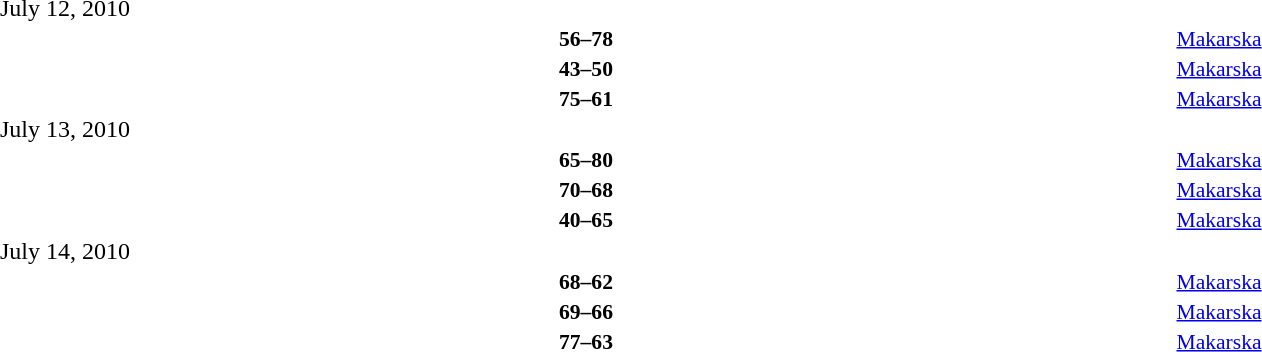<table style="width:100%;" cellspacing="1">
<tr>
<th width=25%></th>
<th width=3%></th>
<th width=6%></th>
<th width=3%></th>
<th width=25%></th>
</tr>
<tr>
<td>July 12, 2010</td>
</tr>
<tr style=font-size:90%>
<td align=right><strong></strong></td>
<td></td>
<td align=center><strong>56–78</strong></td>
<td></td>
<td><strong></strong></td>
<td><a href='#'>Makarska</a></td>
</tr>
<tr style=font-size:90%>
<td align=right><strong></strong></td>
<td></td>
<td align=center><strong>43–50</strong></td>
<td></td>
<td><strong></strong></td>
<td><a href='#'>Makarska</a></td>
</tr>
<tr style=font-size:90%>
<td align=right><strong></strong></td>
<td></td>
<td align=center><strong>75–61</strong></td>
<td></td>
<td><strong></strong></td>
<td><a href='#'>Makarska</a></td>
</tr>
<tr>
<td>July 13, 2010</td>
</tr>
<tr style=font-size:90%>
<td align=right><strong></strong></td>
<td></td>
<td align=center><strong>65–80</strong></td>
<td></td>
<td><strong></strong></td>
<td><a href='#'>Makarska</a></td>
</tr>
<tr style=font-size:90%>
<td align=right><strong></strong></td>
<td></td>
<td align=center><strong>70–68</strong></td>
<td></td>
<td><strong></strong></td>
<td><a href='#'>Makarska</a></td>
</tr>
<tr style=font-size:90%>
<td align=right><strong></strong></td>
<td></td>
<td align=center><strong>40–65</strong></td>
<td></td>
<td><strong></strong></td>
<td><a href='#'>Makarska</a></td>
</tr>
<tr>
<td>July 14, 2010</td>
</tr>
<tr style=font-size:90%>
<td align=right><strong></strong></td>
<td></td>
<td align=center><strong>68–62</strong></td>
<td></td>
<td><strong></strong></td>
<td><a href='#'>Makarska</a></td>
</tr>
<tr style=font-size:90%>
<td align=right><strong></strong></td>
<td></td>
<td align=center><strong>69–66</strong></td>
<td></td>
<td><strong></strong></td>
<td><a href='#'>Makarska</a></td>
</tr>
<tr style=font-size:90%>
<td align=right><strong></strong></td>
<td></td>
<td align=center><strong>77–63</strong></td>
<td></td>
<td><strong></strong></td>
<td><a href='#'>Makarska</a></td>
</tr>
</table>
